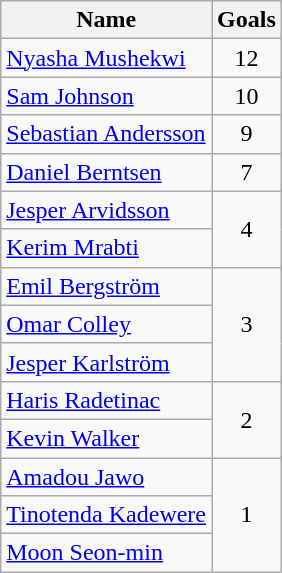<table class="wikitable">
<tr>
<th>Name</th>
<th>Goals</th>
</tr>
<tr>
<td> <a href='#'>Nyasha Mushekwi</a></td>
<td style="text-align:center;">12</td>
</tr>
<tr>
<td> <a href='#'>Sam Johnson</a></td>
<td style="text-align:center;">10</td>
</tr>
<tr>
<td> <a href='#'>Sebastian Andersson</a></td>
<td style="text-align:center;">9</td>
</tr>
<tr>
<td> <a href='#'>Daniel Berntsen</a></td>
<td style="text-align:center;">7</td>
</tr>
<tr>
<td> <a href='#'>Jesper Arvidsson</a></td>
<td rowspan=2 style="text-align:center;">4</td>
</tr>
<tr>
<td> <a href='#'>Kerim Mrabti</a></td>
</tr>
<tr>
<td> <a href='#'>Emil Bergström</a></td>
<td rowspan=3 style="text-align:center;">3</td>
</tr>
<tr>
<td> <a href='#'>Omar Colley</a></td>
</tr>
<tr>
<td> <a href='#'>Jesper Karlström</a></td>
</tr>
<tr>
<td> <a href='#'>Haris Radetinac</a></td>
<td rowspan=2 style="text-align:center;">2</td>
</tr>
<tr>
<td> <a href='#'>Kevin Walker</a></td>
</tr>
<tr>
<td> <a href='#'>Amadou Jawo</a></td>
<td rowspan=3 style="text-align:center;">1</td>
</tr>
<tr>
<td> <a href='#'>Tinotenda Kadewere</a></td>
</tr>
<tr>
<td> <a href='#'>Moon Seon-min</a></td>
</tr>
</table>
